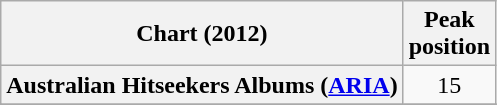<table class="wikitable sortable plainrowheaders" style="text-align:center">
<tr>
<th scope="col">Chart (2012)</th>
<th scope="col">Peak<br>position</th>
</tr>
<tr>
<th scope="row">Australian Hitseekers Albums (<a href='#'>ARIA</a>)</th>
<td>15</td>
</tr>
<tr>
</tr>
<tr>
</tr>
<tr>
</tr>
<tr>
</tr>
<tr>
</tr>
<tr>
</tr>
<tr>
</tr>
<tr>
</tr>
<tr>
</tr>
<tr>
</tr>
</table>
